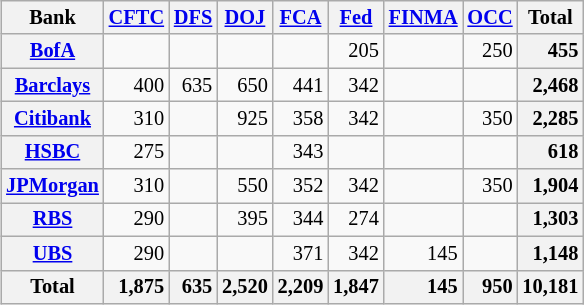<table class="sortable wikitable collapsible" style="float:right; margin:0 0 1em 1em; font-size:85%; text-align:right;">
<tr>
<th>Bank</th>
<th><a href='#'>CFTC</a></th>
<th><a href='#'>DFS</a></th>
<th><a href='#'>DOJ</a></th>
<th><a href='#'>FCA</a></th>
<th><a href='#'>Fed</a></th>
<th><a href='#'>FINMA</a></th>
<th><a href='#'>OCC</a></th>
<th>Total</th>
</tr>
<tr>
<th><a href='#'>BofA</a></th>
<td></td>
<td></td>
<td></td>
<td></td>
<td>205</td>
<td></td>
<td>250</td>
<th style="text-align:right;">455</th>
</tr>
<tr>
<th><a href='#'>Barclays</a></th>
<td>400</td>
<td>635</td>
<td>650</td>
<td>441</td>
<td>342</td>
<td></td>
<td></td>
<th style="text-align:right;">2,468</th>
</tr>
<tr>
<th><a href='#'>Citibank</a></th>
<td>310</td>
<td></td>
<td>925</td>
<td>358</td>
<td>342</td>
<td></td>
<td>350</td>
<th style="text-align:right;">2,285</th>
</tr>
<tr>
<th><a href='#'>HSBC</a></th>
<td>275</td>
<td></td>
<td></td>
<td>343</td>
<td></td>
<td></td>
<td></td>
<th style="text-align:right;">618</th>
</tr>
<tr>
<th><a href='#'>JPMorgan</a></th>
<td>310</td>
<td></td>
<td>550</td>
<td>352</td>
<td>342</td>
<td></td>
<td>350</td>
<th style="text-align:right;">1,904</th>
</tr>
<tr>
<th><a href='#'>RBS</a></th>
<td>290</td>
<td></td>
<td>395</td>
<td>344</td>
<td>274</td>
<td></td>
<td></td>
<th style="text-align:right;">1,303</th>
</tr>
<tr>
<th><a href='#'>UBS</a></th>
<td>290</td>
<td></td>
<td></td>
<td>371</td>
<td>342</td>
<td>145</td>
<td></td>
<th style="text-align:right;">1,148</th>
</tr>
<tr>
<th>Total</th>
<th style="text-align:right;">1,875</th>
<th style="text-align:right;">635</th>
<th style="text-align:right;">2,520</th>
<th style="text-align:right;">2,209</th>
<th style="text-align:right;">1,847</th>
<th style="text-align:right;">145</th>
<th style="text-align:right;">950</th>
<th style="text-align:right;">10,181</th>
</tr>
</table>
